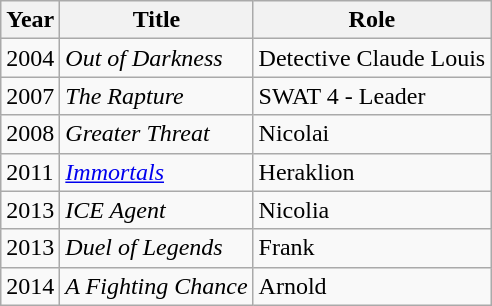<table class="wikitable sortable">
<tr>
<th class="unsortable">Year</th>
<th class="unsortable">Title</th>
<th class="unsortable">Role</th>
</tr>
<tr>
<td>2004</td>
<td><em>Out of Darkness</em></td>
<td>Detective Claude Louis</td>
</tr>
<tr>
<td>2007</td>
<td><em>The Rapture</em></td>
<td>SWAT 4 - Leader </td>
</tr>
<tr>
<td>2008</td>
<td><em>Greater Threat</em></td>
<td>Nicolai </td>
</tr>
<tr>
<td>2011</td>
<td><em><a href='#'>Immortals</a></em></td>
<td>Heraklion </td>
</tr>
<tr>
<td>2013</td>
<td><em>ICE Agent</em></td>
<td>Nicolia </td>
</tr>
<tr>
<td>2013</td>
<td><em>Duel of Legends</em></td>
<td>Frank </td>
</tr>
<tr>
<td>2014</td>
<td><em>A Fighting Chance</em></td>
<td>Arnold  </td>
</tr>
</table>
